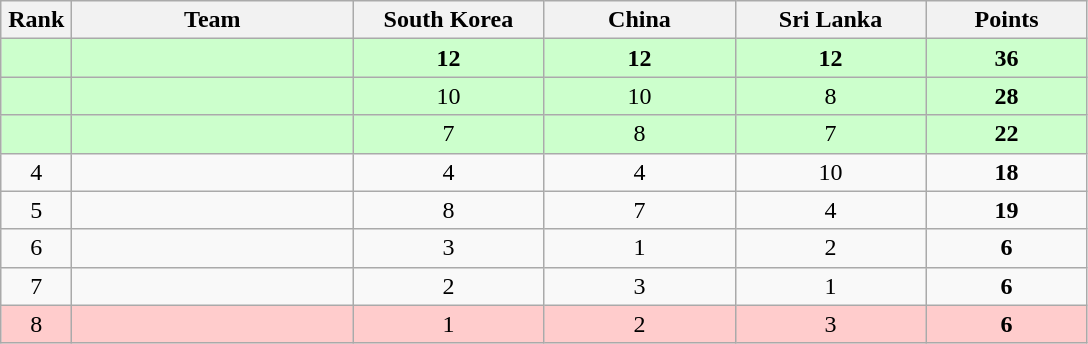<table class="wikitable" style="text-align: center;">
<tr>
<th width=40>Rank</th>
<th width=180>Team</th>
<th width=120>South Korea</th>
<th width=120>China</th>
<th width=120>Sri Lanka</th>
<th width=100>Points</th>
</tr>
<tr bgcolor=ccffcc>
<td></td>
<td align=left></td>
<td><strong>12</strong></td>
<td><strong>12</strong></td>
<td><strong>12</strong></td>
<td><strong>36</strong></td>
</tr>
<tr bgcolor=ccffcc>
<td></td>
<td align=left></td>
<td>10</td>
<td>10</td>
<td>8</td>
<td><strong>28</strong></td>
</tr>
<tr bgcolor=ccffcc>
<td></td>
<td align=left></td>
<td>7</td>
<td>8</td>
<td>7</td>
<td><strong>22</strong></td>
</tr>
<tr>
<td>4</td>
<td align=left></td>
<td>4</td>
<td>4</td>
<td>10</td>
<td><strong>18</strong></td>
</tr>
<tr>
<td>5</td>
<td align=left></td>
<td>8</td>
<td>7</td>
<td>4</td>
<td><strong>19</strong></td>
</tr>
<tr>
<td>6</td>
<td align=left></td>
<td>3</td>
<td>1</td>
<td>2</td>
<td><strong>6</strong></td>
</tr>
<tr>
<td>7</td>
<td align=left></td>
<td>2</td>
<td>3</td>
<td>1</td>
<td><strong>6</strong></td>
</tr>
<tr bgcolor=ffcccc>
<td>8</td>
<td align=left></td>
<td>1</td>
<td>2</td>
<td>3</td>
<td><strong>6</strong></td>
</tr>
</table>
